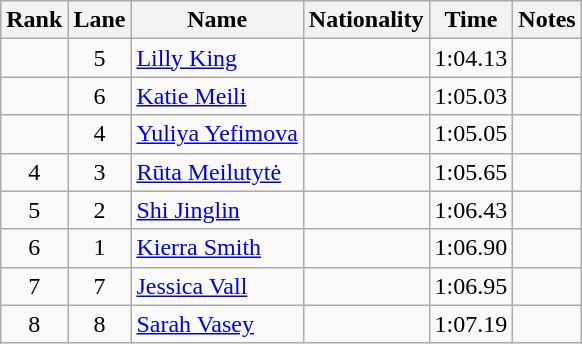<table class="wikitable sortable" style="text-align:center">
<tr>
<th>Rank</th>
<th>Lane</th>
<th>Name</th>
<th>Nationality</th>
<th>Time</th>
<th>Notes</th>
</tr>
<tr>
<td></td>
<td>5</td>
<td align=left><a href='#'>Lilly King</a></td>
<td align=left></td>
<td>1:04.13</td>
<td></td>
</tr>
<tr>
<td></td>
<td>6</td>
<td align=left><a href='#'>Katie Meili</a></td>
<td align=left></td>
<td>1:05.03</td>
<td></td>
</tr>
<tr>
<td></td>
<td>4</td>
<td align=left><a href='#'>Yuliya Yefimova</a></td>
<td align=left></td>
<td>1:05.05</td>
<td></td>
</tr>
<tr>
<td>4</td>
<td>3</td>
<td align=left><a href='#'>Rūta Meilutytė</a></td>
<td align=left></td>
<td>1:05.65</td>
<td></td>
</tr>
<tr>
<td>5</td>
<td>2</td>
<td align=left><a href='#'>Shi Jinglin</a></td>
<td align=left></td>
<td>1:06.43</td>
<td></td>
</tr>
<tr>
<td>6</td>
<td>1</td>
<td align=left><a href='#'>Kierra Smith</a></td>
<td align=left></td>
<td>1:06.90</td>
<td></td>
</tr>
<tr>
<td>7</td>
<td>7</td>
<td align=left><a href='#'>Jessica Vall</a></td>
<td align=left></td>
<td>1:06.95</td>
<td></td>
</tr>
<tr>
<td>8</td>
<td>8</td>
<td align=left><a href='#'>Sarah Vasey</a></td>
<td align=left></td>
<td>1:07.19</td>
<td></td>
</tr>
</table>
